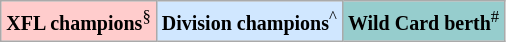<table class="wikitable">
<tr>
<td bgcolor="#ffcccc"><small><strong>XFL champions</strong><sup>§</sup></small></td>
<td bgcolor="#d0e7ff"><small><strong>Division champions</strong><sup>^</sup></small></td>
<td bgcolor="#96cdcd"><small><strong>Wild Card berth</strong><sup>#</sup></small></td>
</tr>
</table>
